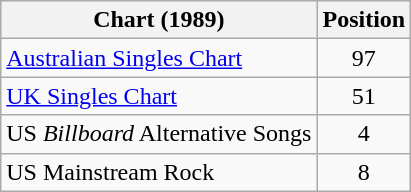<table class="wikitable">
<tr>
<th>Chart (1989)</th>
<th>Position</th>
</tr>
<tr>
<td><a href='#'>Australian Singles Chart</a></td>
<td align="center">97</td>
</tr>
<tr>
<td><a href='#'>UK Singles Chart</a></td>
<td align="center">51</td>
</tr>
<tr>
<td>US <em>Billboard</em> Alternative Songs</td>
<td align="center">4</td>
</tr>
<tr>
<td>US Mainstream Rock</td>
<td align="center">8</td>
</tr>
</table>
